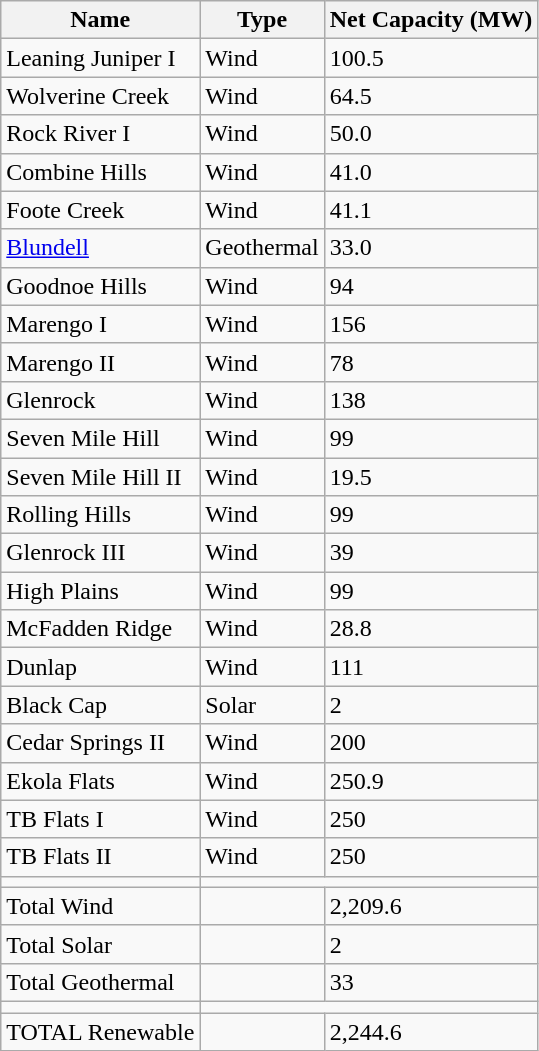<table class="wikitable">
<tr>
<th>Name</th>
<th>Type</th>
<th>Net Capacity (MW)</th>
</tr>
<tr>
<td>Leaning Juniper I</td>
<td>Wind</td>
<td>100.5</td>
</tr>
<tr>
<td>Wolverine Creek</td>
<td>Wind</td>
<td>64.5</td>
</tr>
<tr>
<td>Rock River I</td>
<td>Wind</td>
<td>50.0</td>
</tr>
<tr>
<td>Combine Hills</td>
<td>Wind</td>
<td>41.0</td>
</tr>
<tr>
<td>Foote Creek</td>
<td>Wind</td>
<td>41.1</td>
</tr>
<tr>
<td><a href='#'>Blundell</a></td>
<td>Geothermal</td>
<td>33.0</td>
</tr>
<tr>
<td>Goodnoe Hills</td>
<td>Wind</td>
<td>94</td>
</tr>
<tr>
<td>Marengo I</td>
<td>Wind</td>
<td>156</td>
</tr>
<tr>
<td>Marengo II</td>
<td>Wind</td>
<td>78</td>
</tr>
<tr>
<td>Glenrock</td>
<td>Wind</td>
<td>138</td>
</tr>
<tr>
<td>Seven Mile Hill</td>
<td>Wind</td>
<td>99</td>
</tr>
<tr>
<td>Seven Mile Hill II</td>
<td>Wind</td>
<td>19.5</td>
</tr>
<tr>
<td>Rolling Hills</td>
<td>Wind</td>
<td>99</td>
</tr>
<tr>
<td>Glenrock III</td>
<td>Wind</td>
<td>39</td>
</tr>
<tr>
<td>High Plains</td>
<td>Wind</td>
<td>99</td>
</tr>
<tr>
<td>McFadden Ridge</td>
<td>Wind</td>
<td>28.8</td>
</tr>
<tr>
<td>Dunlap</td>
<td>Wind</td>
<td>111</td>
</tr>
<tr>
<td>Black Cap</td>
<td>Solar</td>
<td>2</td>
</tr>
<tr>
<td>Cedar Springs II</td>
<td>Wind</td>
<td>200</td>
</tr>
<tr>
<td>Ekola Flats</td>
<td>Wind</td>
<td>250.9</td>
</tr>
<tr>
<td>TB Flats I</td>
<td>Wind</td>
<td>250</td>
</tr>
<tr>
<td>TB Flats II</td>
<td>Wind</td>
<td>250</td>
</tr>
<tr>
<td></td>
</tr>
<tr>
<td>Total Wind</td>
<td></td>
<td>2,209.6</td>
</tr>
<tr>
<td>Total Solar</td>
<td></td>
<td>2</td>
</tr>
<tr>
<td>Total Geothermal</td>
<td></td>
<td>33</td>
</tr>
<tr>
<td></td>
</tr>
<tr>
<td>TOTAL Renewable</td>
<td></td>
<td>2,244.6</td>
</tr>
</table>
